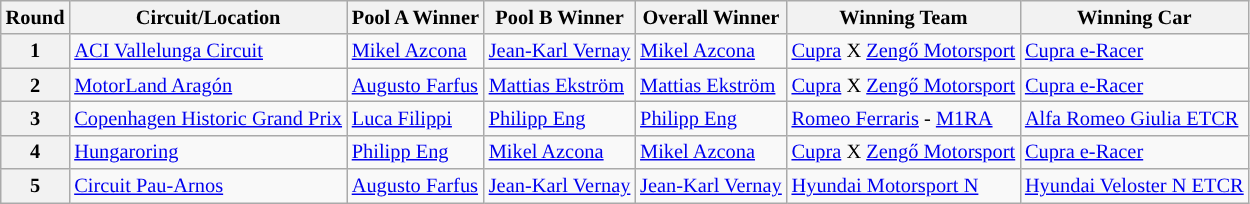<table class="wikitable" style="font-size: 85%;">
<tr>
<th>Round</th>
<th>Circuit/Location</th>
<th nowrap="">Pool A Winner</th>
<th nowrap="">Pool B Winner</th>
<th nowrap="">Overall Winner</th>
<th nowrap="">Winning Team</th>
<th nowrap="">Winning Car</th>
</tr>
<tr>
<th>1</th>
<td> <a href='#'>ACI Vallelunga Circuit</a></td>
<td> <a href='#'>Mikel Azcona</a></td>
<td> <a href='#'>Jean-Karl Vernay</a></td>
<td> <a href='#'>Mikel Azcona</a></td>
<td> <a href='#'>Cupra</a> X <a href='#'>Zengő Motorsport</a></td>
<td><a href='#'>Cupra e-Racer</a></td>
</tr>
<tr>
<th>2</th>
<td> <a href='#'>MotorLand Aragón</a></td>
<td> <a href='#'>Augusto Farfus</a></td>
<td> <a href='#'>Mattias Ekström</a></td>
<td> <a href='#'>Mattias Ekström</a></td>
<td> <a href='#'>Cupra</a> X <a href='#'>Zengő Motorsport</a></td>
<td><a href='#'>Cupra e-Racer</a></td>
</tr>
<tr>
<th>3</th>
<td> <a href='#'>Copenhagen Historic Grand Prix</a></td>
<td> <a href='#'>Luca Filippi</a></td>
<td> <a href='#'>Philipp Eng</a></td>
<td> <a href='#'>Philipp Eng</a></td>
<td> <a href='#'>Romeo Ferraris</a> - <a href='#'>M1RA</a></td>
<td><a href='#'>Alfa Romeo Giulia ETCR</a></td>
</tr>
<tr>
<th>4</th>
<td> <a href='#'>Hungaroring</a></td>
<td> <a href='#'>Philipp Eng</a></td>
<td> <a href='#'>Mikel Azcona</a></td>
<td> <a href='#'>Mikel Azcona</a></td>
<td> <a href='#'>Cupra</a> X <a href='#'>Zengő Motorsport</a></td>
<td><a href='#'>Cupra e-Racer</a></td>
</tr>
<tr>
<th>5</th>
<td> <a href='#'>Circuit Pau-Arnos</a></td>
<td> <a href='#'>Augusto Farfus</a></td>
<td> <a href='#'>Jean-Karl Vernay</a></td>
<td> <a href='#'>Jean-Karl Vernay</a></td>
<td> <a href='#'>Hyundai Motorsport N</a></td>
<td><a href='#'>Hyundai Veloster N ETCR</a></td>
</tr>
</table>
